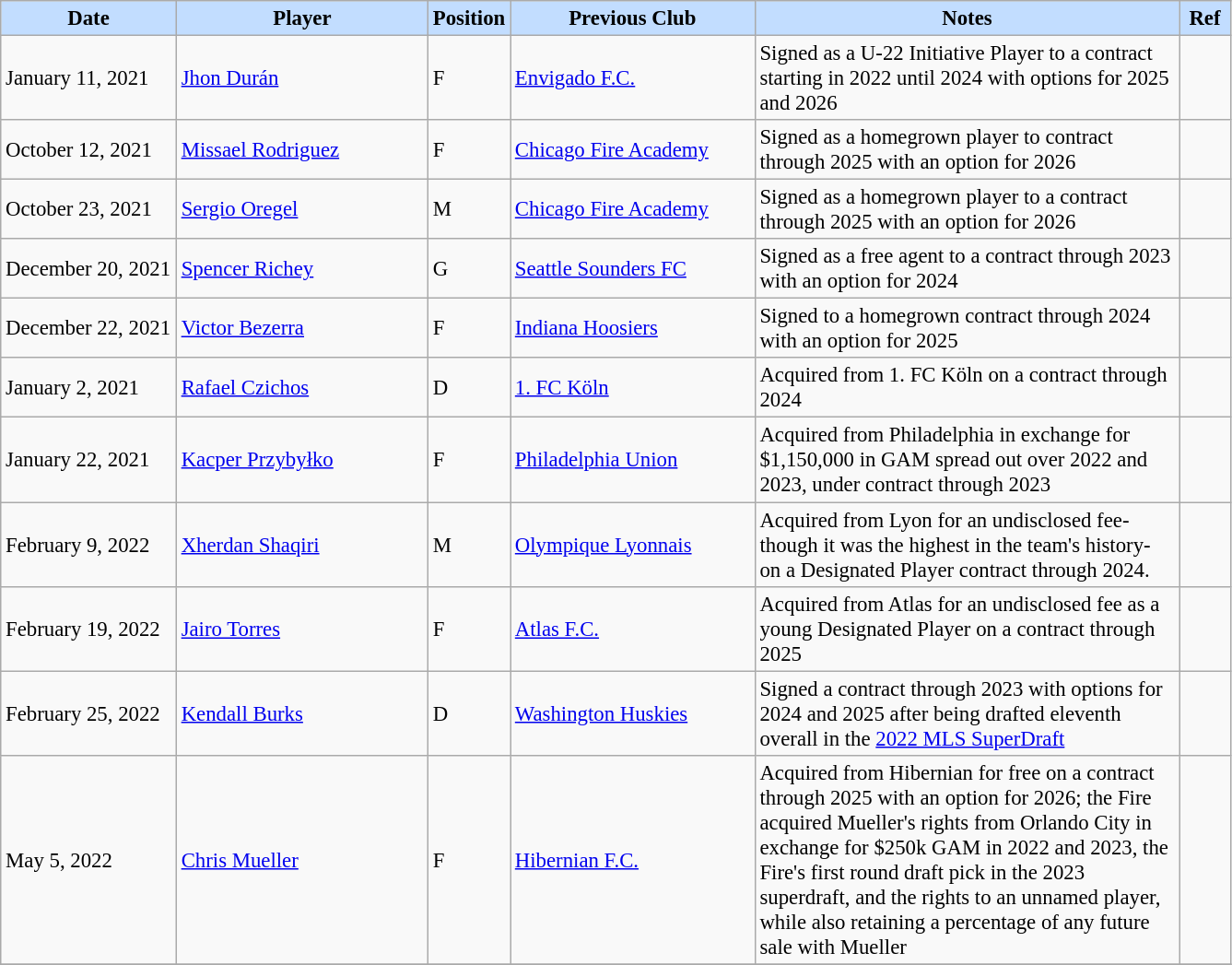<table class="wikitable" style="text-align:left; font-size:95%;">
<tr>
<th style="background:#c2ddff; width:120px;">Date</th>
<th style="background:#c2ddff; width:175px;">Player</th>
<th style="background:#c2ddff; width:50px;">Position</th>
<th style="background:#c2ddff; width:170px;">Previous Club</th>
<th style="background:#c2ddff; width:300px;">Notes</th>
<th style="background:#c2ddff; width:30px;">Ref</th>
</tr>
<tr>
<td>January 11, 2021</td>
<td> <a href='#'>Jhon Durán</a></td>
<td>F</td>
<td> <a href='#'>Envigado F.C.</a></td>
<td>Signed as a U-22 Initiative Player to a contract starting in 2022 until 2024 with options for 2025 and 2026</td>
<td></td>
</tr>
<tr>
<td>October 12, 2021</td>
<td> <a href='#'>Missael Rodriguez</a></td>
<td>F</td>
<td> <a href='#'>Chicago Fire Academy</a></td>
<td>Signed as a homegrown player to contract through 2025 with an option for 2026</td>
<td></td>
</tr>
<tr>
<td>October 23, 2021</td>
<td> <a href='#'>Sergio Oregel</a></td>
<td>M</td>
<td> <a href='#'>Chicago Fire Academy</a></td>
<td>Signed as a homegrown player to a contract through 2025 with an option for 2026</td>
<td></td>
</tr>
<tr>
<td>December 20, 2021</td>
<td> <a href='#'>Spencer Richey</a></td>
<td>G</td>
<td> <a href='#'>Seattle Sounders FC</a></td>
<td>Signed as a free agent to a contract through 2023 with an option for 2024</td>
<td></td>
</tr>
<tr>
<td>December 22, 2021</td>
<td> <a href='#'>Victor Bezerra</a></td>
<td>F</td>
<td> <a href='#'>Indiana Hoosiers</a></td>
<td>Signed to a homegrown contract through 2024 with an option for 2025</td>
<td></td>
</tr>
<tr>
<td>January 2, 2021</td>
<td> <a href='#'>Rafael Czichos</a></td>
<td>D</td>
<td> <a href='#'>1. FC Köln</a></td>
<td>Acquired from 1. FC Köln on a contract through 2024</td>
<td></td>
</tr>
<tr>
<td>January 22, 2021</td>
<td> <a href='#'>Kacper Przybyłko</a></td>
<td>F</td>
<td> <a href='#'>Philadelphia Union</a></td>
<td>Acquired from Philadelphia in exchange for $1,150,000 in GAM spread out over 2022 and 2023, under contract through 2023</td>
<td></td>
</tr>
<tr>
<td>February 9, 2022</td>
<td> <a href='#'>Xherdan Shaqiri</a></td>
<td>M</td>
<td> <a href='#'>Olympique Lyonnais</a></td>
<td>Acquired from Lyon for an undisclosed fee- though it was the highest in the team's history- on a Designated Player contract through 2024.</td>
<td></td>
</tr>
<tr>
<td>February 19, 2022</td>
<td> <a href='#'>Jairo Torres</a></td>
<td>F</td>
<td> <a href='#'>Atlas F.C.</a></td>
<td>Acquired from Atlas for an undisclosed fee as a young Designated Player on a contract through 2025</td>
<td></td>
</tr>
<tr>
<td>February 25, 2022</td>
<td> <a href='#'>Kendall Burks</a></td>
<td>D</td>
<td> <a href='#'>Washington Huskies</a></td>
<td>Signed a contract through 2023 with options for 2024 and 2025 after being drafted eleventh overall in the <a href='#'>2022 MLS SuperDraft</a></td>
<td></td>
</tr>
<tr>
<td>May 5, 2022</td>
<td> <a href='#'>Chris Mueller</a></td>
<td>F</td>
<td> <a href='#'>Hibernian F.C.</a></td>
<td>Acquired from Hibernian for free on a contract through 2025 with an option for 2026; the Fire acquired Mueller's rights from Orlando City in exchange for $250k GAM in 2022 and 2023, the Fire's first round draft pick in the 2023 superdraft, and the rights to an unnamed player, while also retaining a percentage of any future sale with Mueller</td>
<td></td>
</tr>
<tr>
</tr>
</table>
